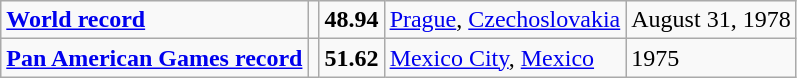<table class="wikitable">
<tr>
<td><strong><a href='#'>World record</a></strong></td>
<td></td>
<td><strong>48.94</strong></td>
<td><a href='#'>Prague</a>, <a href='#'>Czechoslovakia</a></td>
<td>August 31, 1978</td>
</tr>
<tr>
<td><strong><a href='#'>Pan American Games record</a></strong></td>
<td></td>
<td><strong>51.62</strong></td>
<td><a href='#'>Mexico City</a>, <a href='#'>Mexico</a></td>
<td>1975</td>
</tr>
</table>
